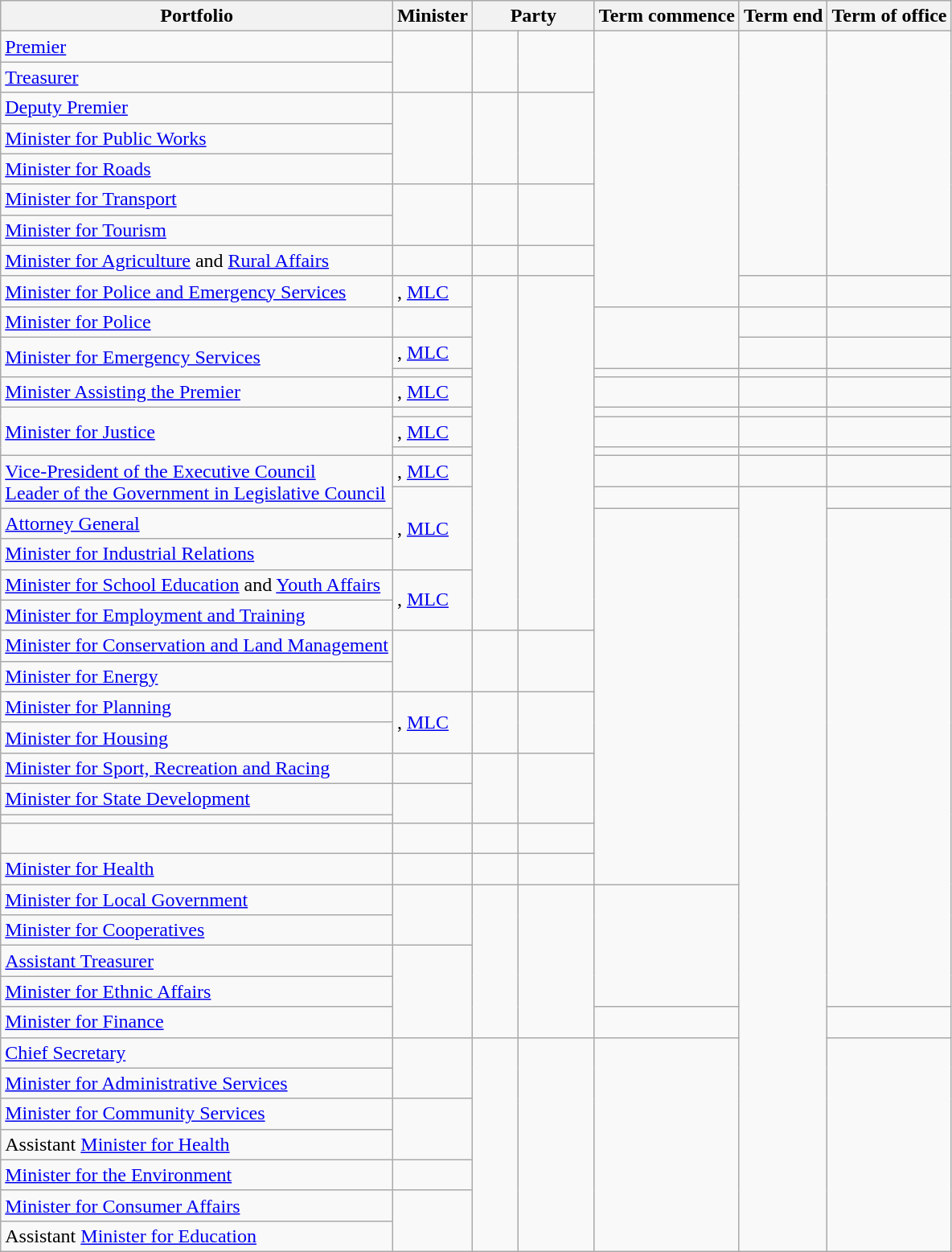<table class="wikitable sortable">
<tr>
<th>Portfolio</th>
<th>Minister</th>
<th colspan=2>Party</th>
<th>Term commence</th>
<th>Term end</th>
<th>Term of office</th>
</tr>
<tr>
<td><a href='#'>Premier</a></td>
<td rowspan=2></td>
<td rowspan=2 > </td>
<td rowspan=2 width=8%></td>
<td rowspan=9 align=center></td>
<td rowspan=8 align=center></td>
<td rowspan=8 align=right></td>
</tr>
<tr>
<td><a href='#'>Treasurer</a></td>
</tr>
<tr>
<td><a href='#'>Deputy Premier</a></td>
<td rowspan=3></td>
<td rowspan=3 > </td>
<td rowspan=3></td>
</tr>
<tr>
<td><a href='#'>Minister for Public Works</a></td>
</tr>
<tr>
<td><a href='#'>Minister for Roads</a></td>
</tr>
<tr>
<td><a href='#'>Minister for Transport</a></td>
<td rowspan=2></td>
<td rowspan=2 > </td>
<td rowspan=2></td>
</tr>
<tr>
<td><a href='#'>Minister for Tourism</a></td>
</tr>
<tr>
<td><a href='#'>Minister for Agriculture</a> and <a href='#'>Rural Affairs</a></td>
<td></td>
<td> </td>
<td></td>
</tr>
<tr>
<td><a href='#'>Minister for Police and Emergency Services</a></td>
<td>, <a href='#'>MLC</a></td>
<td rowspan=14 > </td>
<td rowspan=14></td>
<td align=center></td>
<td align=right></td>
</tr>
<tr>
<td><a href='#'>Minister for Police</a></td>
<td></td>
<td rowspan=2 align=center></td>
<td align=center></td>
<td align=right></td>
</tr>
<tr>
<td rowspan="2"><a href='#'>Minister for Emergency Services</a></td>
<td>, <a href='#'>MLC</a></td>
<td align=center></td>
<td align=right></td>
</tr>
<tr>
<td></td>
<td align=center></td>
<td align=center></td>
<td align=right></td>
</tr>
<tr>
<td><a href='#'>Minister Assisting the Premier</a></td>
<td>, <a href='#'>MLC</a></td>
<td align=center></td>
<td align=center></td>
<td align=right></td>
</tr>
<tr>
<td rowspan=3><a href='#'>Minister for Justice</a></td>
<td></td>
<td align=center></td>
<td align=center></td>
<td align=right></td>
</tr>
<tr>
<td>, <a href='#'>MLC</a></td>
<td align=center></td>
<td align=center></td>
<td align=right></td>
</tr>
<tr>
<td></td>
<td align=center></td>
<td align=center></td>
<td align=right></td>
</tr>
<tr>
<td rowspan=2><a href='#'>Vice-President of the Executive Council</a><br><a href='#'>Leader of the Government in Legislative Council</a></td>
<td>, <a href='#'>MLC</a></td>
<td align=center></td>
<td align=center></td>
<td align=right></td>
</tr>
<tr>
<td rowspan="3">, <a href='#'>MLC</a></td>
<td align=center></td>
<td rowspan=26 align=center></td>
<td align=right></td>
</tr>
<tr>
<td><a href='#'>Attorney General</a></td>
<td rowspan=13 align=center></td>
<td rowspan=17 align=right></td>
</tr>
<tr>
<td><a href='#'>Minister for Industrial Relations</a></td>
</tr>
<tr>
<td><a href='#'>Minister for School Education</a> and <a href='#'>Youth Affairs</a></td>
<td rowspan=2>, <a href='#'>MLC</a></td>
</tr>
<tr>
<td><a href='#'>Minister for Employment and Training</a></td>
</tr>
<tr>
<td><a href='#'>Minister for Conservation and Land Management</a></td>
<td rowspan=2></td>
<td rowspan=2 > </td>
<td rowspan=2></td>
</tr>
<tr>
<td><a href='#'>Minister for Energy</a></td>
</tr>
<tr>
<td><a href='#'>Minister for Planning</a></td>
<td rowspan=2>, <a href='#'>MLC</a></td>
<td rowspan=2 > </td>
<td rowspan=2></td>
</tr>
<tr>
<td><a href='#'>Minister for Housing</a></td>
</tr>
<tr>
<td><a href='#'>Minister for Sport, Recreation and Racing</a></td>
<td></td>
<td rowspan=3 > </td>
<td rowspan=3></td>
</tr>
<tr>
<td><a href='#'>Minister for State Development</a></td>
<td rowspan=2></td>
</tr>
<tr>
<td></td>
</tr>
<tr>
<td></td>
<td></td>
<td> </td>
<td></td>
</tr>
<tr>
<td><a href='#'>Minister for Health</a></td>
<td></td>
<td> </td>
<td></td>
</tr>
<tr>
<td><a href='#'>Minister for Local Government</a></td>
<td rowspan=2></td>
<td rowspan=5 > </td>
<td rowspan=5></td>
<td rowspan=4 align=center></td>
</tr>
<tr>
<td><a href='#'>Minister for Cooperatives</a></td>
</tr>
<tr>
<td><a href='#'>Assistant Treasurer</a></td>
<td rowspan="3"></td>
</tr>
<tr>
<td><a href='#'>Minister for Ethnic Affairs</a></td>
</tr>
<tr>
<td><a href='#'>Minister for Finance</a></td>
<td align=center></td>
<td align=right></td>
</tr>
<tr>
<td><a href='#'>Chief Secretary</a></td>
<td rowspan=2></td>
<td rowspan=7 > </td>
<td rowspan=7></td>
<td rowspan=7 align=center></td>
<td rowspan=7 align=right></td>
</tr>
<tr>
<td><a href='#'>Minister for Administrative Services</a></td>
</tr>
<tr>
<td><a href='#'>Minister for Community Services</a></td>
<td rowspan=2></td>
</tr>
<tr>
<td>Assistant <a href='#'>Minister for Health</a></td>
</tr>
<tr>
<td><a href='#'>Minister for the Environment</a></td>
<td></td>
</tr>
<tr>
<td><a href='#'>Minister for Consumer Affairs</a></td>
<td rowspan=2></td>
</tr>
<tr>
<td>Assistant <a href='#'>Minister for Education</a></td>
</tr>
</table>
